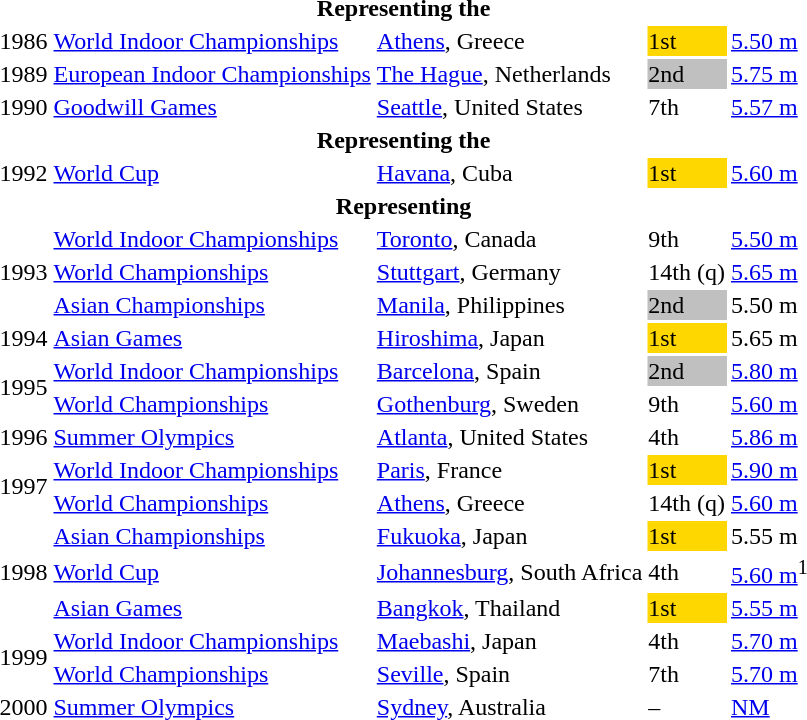<table>
<tr>
<th colspan="5">Representing the </th>
</tr>
<tr>
<td>1986</td>
<td><a href='#'>World Indoor Championships</a></td>
<td><a href='#'>Athens</a>, Greece</td>
<td bgcolor=gold>1st</td>
<td><a href='#'>5.50 m</a></td>
</tr>
<tr>
<td>1989</td>
<td><a href='#'>European Indoor Championships</a></td>
<td><a href='#'>The Hague</a>, Netherlands</td>
<td bgcolor=silver>2nd</td>
<td><a href='#'>5.75 m</a></td>
</tr>
<tr>
<td>1990</td>
<td><a href='#'>Goodwill Games</a></td>
<td><a href='#'>Seattle</a>, United States</td>
<td>7th</td>
<td><a href='#'>5.57 m</a></td>
</tr>
<tr>
<th colspan="5">Representing the </th>
</tr>
<tr>
<td>1992</td>
<td><a href='#'>World Cup</a></td>
<td><a href='#'>Havana</a>, Cuba</td>
<td bgcolor=gold>1st</td>
<td><a href='#'>5.60 m</a></td>
</tr>
<tr>
<th colspan="5">Representing </th>
</tr>
<tr>
<td rowspan=3>1993</td>
<td><a href='#'>World Indoor Championships</a></td>
<td><a href='#'>Toronto</a>, Canada</td>
<td>9th</td>
<td><a href='#'>5.50 m</a></td>
</tr>
<tr>
<td><a href='#'>World Championships</a></td>
<td><a href='#'>Stuttgart</a>, Germany</td>
<td>14th (q)</td>
<td><a href='#'>5.65 m</a></td>
</tr>
<tr>
<td><a href='#'>Asian Championships</a></td>
<td><a href='#'>Manila</a>, Philippines</td>
<td bgcolor=silver>2nd</td>
<td>5.50 m</td>
</tr>
<tr>
<td>1994</td>
<td><a href='#'>Asian Games</a></td>
<td><a href='#'>Hiroshima</a>, Japan</td>
<td bgcolor=gold>1st</td>
<td>5.65 m</td>
</tr>
<tr>
<td rowspan=2>1995</td>
<td><a href='#'>World Indoor Championships</a></td>
<td><a href='#'>Barcelona</a>, Spain</td>
<td bgcolor=silver>2nd</td>
<td><a href='#'>5.80 m</a></td>
</tr>
<tr>
<td><a href='#'>World Championships</a></td>
<td><a href='#'>Gothenburg</a>, Sweden</td>
<td>9th</td>
<td><a href='#'>5.60 m</a></td>
</tr>
<tr>
<td>1996</td>
<td><a href='#'>Summer Olympics</a></td>
<td><a href='#'>Atlanta</a>, United States</td>
<td>4th</td>
<td><a href='#'>5.86 m</a></td>
</tr>
<tr>
<td rowspan=2>1997</td>
<td><a href='#'>World Indoor Championships</a></td>
<td><a href='#'>Paris</a>, France</td>
<td bgcolor=gold>1st</td>
<td><a href='#'>5.90 m</a></td>
</tr>
<tr>
<td><a href='#'>World Championships</a></td>
<td><a href='#'>Athens</a>, Greece</td>
<td>14th (q)</td>
<td><a href='#'>5.60 m</a></td>
</tr>
<tr>
<td rowspan=3>1998</td>
<td><a href='#'>Asian Championships</a></td>
<td><a href='#'>Fukuoka</a>, Japan</td>
<td bgcolor=gold>1st</td>
<td>5.55 m</td>
</tr>
<tr>
<td><a href='#'>World Cup</a></td>
<td><a href='#'>Johannesburg</a>, South Africa</td>
<td>4th</td>
<td><a href='#'>5.60 m</a><sup>1</sup></td>
</tr>
<tr>
<td><a href='#'>Asian Games</a></td>
<td><a href='#'>Bangkok</a>, Thailand</td>
<td bgcolor=gold>1st</td>
<td><a href='#'>5.55 m</a></td>
</tr>
<tr>
<td rowspan=2>1999</td>
<td><a href='#'>World Indoor Championships</a></td>
<td><a href='#'>Maebashi</a>, Japan</td>
<td>4th</td>
<td><a href='#'>5.70 m</a></td>
</tr>
<tr>
<td><a href='#'>World Championships</a></td>
<td><a href='#'>Seville</a>, Spain</td>
<td>7th</td>
<td><a href='#'>5.70 m</a></td>
</tr>
<tr>
<td>2000</td>
<td><a href='#'>Summer Olympics</a></td>
<td><a href='#'>Sydney</a>, Australia</td>
<td>–</td>
<td><a href='#'>NM</a></td>
</tr>
</table>
